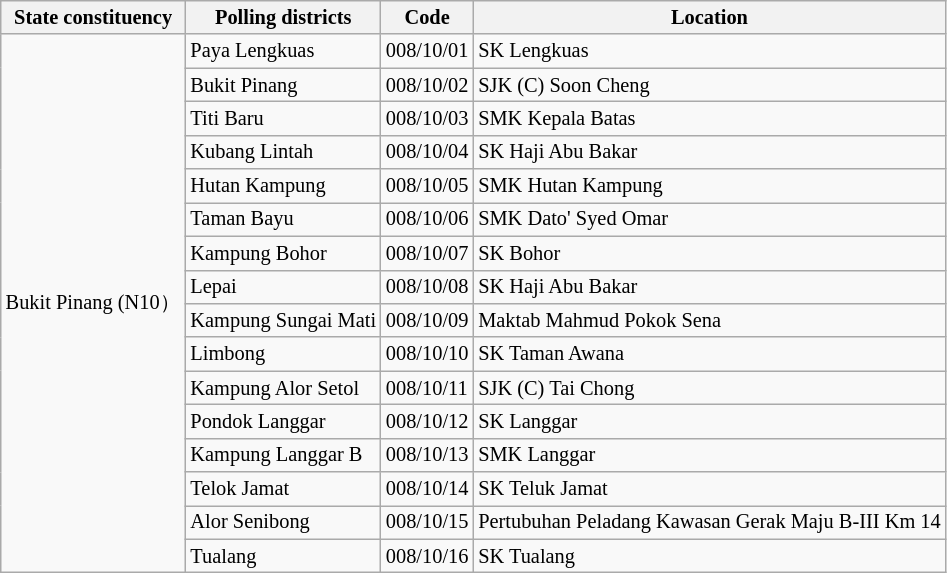<table class="wikitable sortable mw-collapsible" style="white-space:nowrap;font-size:85%">
<tr>
<th>State constituency</th>
<th>Polling districts</th>
<th>Code</th>
<th>Location</th>
</tr>
<tr>
<td rowspan="16">Bukit Pinang (N10）</td>
<td>Paya Lengkuas</td>
<td>008/10/01</td>
<td>SK Lengkuas</td>
</tr>
<tr>
<td>Bukit Pinang</td>
<td>008/10/02</td>
<td>SJK (C) Soon Cheng</td>
</tr>
<tr>
<td>Titi Baru</td>
<td>008/10/03</td>
<td>SMK Kepala Batas</td>
</tr>
<tr>
<td>Kubang Lintah</td>
<td>008/10/04</td>
<td>SK Haji Abu Bakar</td>
</tr>
<tr>
<td>Hutan Kampung</td>
<td>008/10/05</td>
<td>SMK Hutan Kampung</td>
</tr>
<tr>
<td>Taman Bayu</td>
<td>008/10/06</td>
<td>SMK Dato' Syed Omar</td>
</tr>
<tr>
<td>Kampung Bohor</td>
<td>008/10/07</td>
<td>SK Bohor</td>
</tr>
<tr>
<td>Lepai</td>
<td>008/10/08</td>
<td>SK Haji Abu Bakar</td>
</tr>
<tr>
<td>Kampung Sungai Mati</td>
<td>008/10/09</td>
<td>Maktab Mahmud Pokok Sena</td>
</tr>
<tr>
<td>Limbong</td>
<td>008/10/10</td>
<td>SK Taman Awana</td>
</tr>
<tr>
<td>Kampung Alor Setol</td>
<td>008/10/11</td>
<td>SJK (C) Tai Chong</td>
</tr>
<tr>
<td>Pondok Langgar</td>
<td>008/10/12</td>
<td>SK Langgar</td>
</tr>
<tr>
<td>Kampung Langgar B</td>
<td>008/10/13</td>
<td>SMK Langgar</td>
</tr>
<tr>
<td>Telok Jamat</td>
<td>008/10/14</td>
<td>SK Teluk Jamat</td>
</tr>
<tr>
<td>Alor Senibong</td>
<td>008/10/15</td>
<td>Pertubuhan Peladang Kawasan Gerak Maju B-III Km 14</td>
</tr>
<tr>
<td>Tualang</td>
<td>008/10/16</td>
<td>SK Tualang</td>
</tr>
</table>
